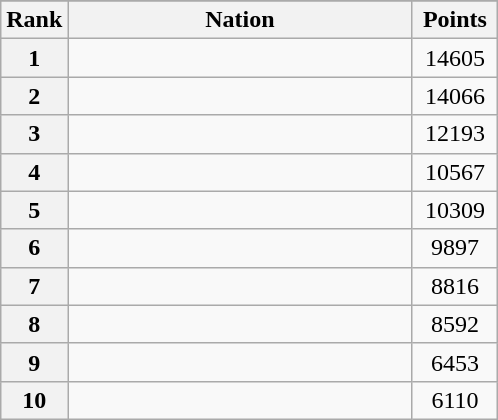<table class="wikitable sortable">
<tr>
</tr>
<tr>
<th width=30>Rank</th>
<th width=222>Nation</th>
<th width=50>Points</th>
</tr>
<tr style="text-align:center;">
<th scope="row">1</th>
<td style="text-align:left;"></td>
<td>14605</td>
</tr>
<tr style="text-align:center;">
<th scope="row">2</th>
<td style="text-align:left;"></td>
<td>14066</td>
</tr>
<tr style="text-align:center;">
<th scope="row">3</th>
<td style="text-align:left;"></td>
<td>12193</td>
</tr>
<tr style="text-align:center;">
<th scope="row">4</th>
<td style="text-align:left;"></td>
<td>10567</td>
</tr>
<tr style="text-align:center;">
<th scope="row">5</th>
<td style="text-align:left;"></td>
<td>10309</td>
</tr>
<tr style="text-align:center;">
<th scope="row">6</th>
<td style="text-align:left;"></td>
<td>9897</td>
</tr>
<tr style="text-align:center;">
<th scope="row">7</th>
<td style="text-align:left;"></td>
<td>8816</td>
</tr>
<tr style="text-align:center;">
<th scope="row">8</th>
<td style="text-align:left;"></td>
<td>8592</td>
</tr>
<tr style="text-align:center;">
<th scope="row">9</th>
<td style="text-align:left;"></td>
<td>6453</td>
</tr>
<tr style="text-align:center;">
<th scope="row">10</th>
<td style="text-align:left;"></td>
<td>6110</td>
</tr>
</table>
